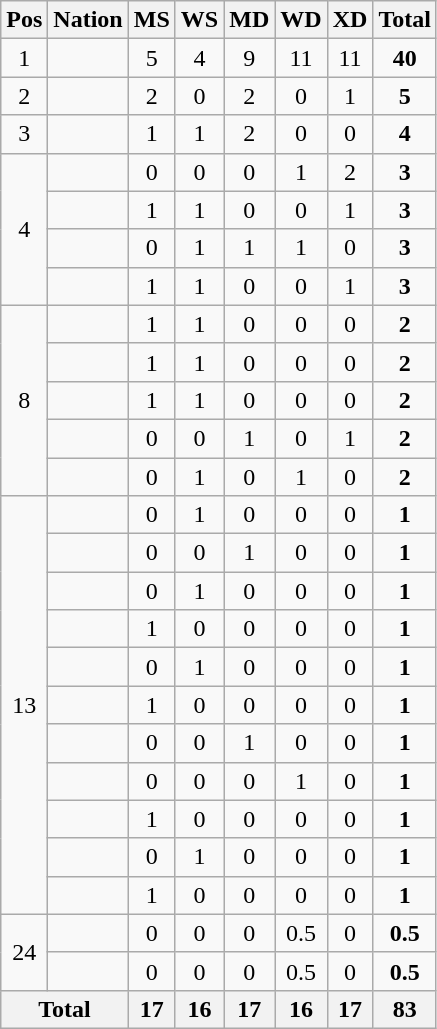<table class="wikitable" style="text-align:center">
<tr>
<th>Pos</th>
<th>Nation</th>
<th>MS</th>
<th>WS</th>
<th>MD</th>
<th>WD</th>
<th>XD</th>
<th>Total</th>
</tr>
<tr>
<td>1</td>
<td align=left></td>
<td>5</td>
<td>4</td>
<td>9</td>
<td>11</td>
<td>11</td>
<td><strong>40</strong></td>
</tr>
<tr>
<td>2</td>
<td align=left></td>
<td>2</td>
<td>0</td>
<td>2</td>
<td>0</td>
<td>1</td>
<td><strong>5</strong></td>
</tr>
<tr>
<td>3</td>
<td align=left></td>
<td>1</td>
<td>1</td>
<td>2</td>
<td>0</td>
<td>0</td>
<td><strong>4</strong></td>
</tr>
<tr>
<td rowspan=4>4</td>
<td align=left></td>
<td>0</td>
<td>0</td>
<td>0</td>
<td>1</td>
<td>2</td>
<td><strong>3</strong></td>
</tr>
<tr>
<td align=left></td>
<td>1</td>
<td>1</td>
<td>0</td>
<td>0</td>
<td>1</td>
<td><strong>3</strong></td>
</tr>
<tr>
<td align=left></td>
<td>0</td>
<td>1</td>
<td>1</td>
<td>1</td>
<td>0</td>
<td><strong>3</strong></td>
</tr>
<tr>
<td align=left></td>
<td>1</td>
<td>1</td>
<td>0</td>
<td>0</td>
<td>1</td>
<td><strong>3</strong></td>
</tr>
<tr>
<td rowspan=5>8</td>
<td align=left></td>
<td>1</td>
<td>1</td>
<td>0</td>
<td>0</td>
<td>0</td>
<td><strong>2</strong></td>
</tr>
<tr>
<td align=left></td>
<td>1</td>
<td>1</td>
<td>0</td>
<td>0</td>
<td>0</td>
<td><strong>2</strong></td>
</tr>
<tr>
<td align=left></td>
<td>1</td>
<td>1</td>
<td>0</td>
<td>0</td>
<td>0</td>
<td><strong>2</strong></td>
</tr>
<tr>
<td align=left></td>
<td>0</td>
<td>0</td>
<td>1</td>
<td>0</td>
<td>1</td>
<td><strong>2</strong></td>
</tr>
<tr>
<td align=left></td>
<td>0</td>
<td>1</td>
<td>0</td>
<td>1</td>
<td>0</td>
<td><strong>2</strong></td>
</tr>
<tr>
<td rowspan="11">13</td>
<td align=left></td>
<td>0</td>
<td>1</td>
<td>0</td>
<td>0</td>
<td>0</td>
<td><strong>1</strong></td>
</tr>
<tr>
<td align=left></td>
<td>0</td>
<td>0</td>
<td>1</td>
<td>0</td>
<td>0</td>
<td><strong>1</strong></td>
</tr>
<tr>
<td align=left></td>
<td>0</td>
<td>1</td>
<td>0</td>
<td>0</td>
<td>0</td>
<td><strong>1</strong></td>
</tr>
<tr>
<td align=left></td>
<td>1</td>
<td>0</td>
<td>0</td>
<td>0</td>
<td>0</td>
<td><strong>1</strong></td>
</tr>
<tr>
<td align=left></td>
<td>0</td>
<td>1</td>
<td>0</td>
<td>0</td>
<td>0</td>
<td><strong>1</strong></td>
</tr>
<tr>
<td align=left></td>
<td>1</td>
<td>0</td>
<td>0</td>
<td>0</td>
<td>0</td>
<td><strong>1</strong></td>
</tr>
<tr>
<td align=left></td>
<td>0</td>
<td>0</td>
<td>1</td>
<td>0</td>
<td>0</td>
<td><strong>1</strong></td>
</tr>
<tr>
<td align=left></td>
<td>0</td>
<td>0</td>
<td>0</td>
<td>1</td>
<td>0</td>
<td><strong>1</strong></td>
</tr>
<tr>
<td align=left></td>
<td>1</td>
<td>0</td>
<td>0</td>
<td>0</td>
<td>0</td>
<td><strong>1</strong></td>
</tr>
<tr>
<td align=left></td>
<td>0</td>
<td>1</td>
<td>0</td>
<td>0</td>
<td>0</td>
<td><strong>1</strong></td>
</tr>
<tr>
<td align=left></td>
<td>1</td>
<td>0</td>
<td>0</td>
<td>0</td>
<td>0</td>
<td><strong>1</strong></td>
</tr>
<tr>
<td rowspan="2">24</td>
<td align=left></td>
<td>0</td>
<td>0</td>
<td>0</td>
<td>0.5</td>
<td>0</td>
<td><strong>0.5</strong></td>
</tr>
<tr>
<td align=left></td>
<td>0</td>
<td>0</td>
<td>0</td>
<td>0.5</td>
<td>0</td>
<td><strong>0.5</strong></td>
</tr>
<tr>
<th colspan="2">Total</th>
<th>17</th>
<th>16</th>
<th>17</th>
<th>16</th>
<th>17</th>
<th>83</th>
</tr>
</table>
